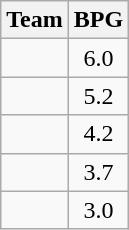<table class=wikitable>
<tr>
<th>Team</th>
<th>BPG</th>
</tr>
<tr>
<td></td>
<td align=center>6.0</td>
</tr>
<tr>
<td></td>
<td align=center>5.2</td>
</tr>
<tr>
<td></td>
<td align=center>4.2</td>
</tr>
<tr>
<td></td>
<td align=center>3.7</td>
</tr>
<tr>
<td></td>
<td align=center>3.0</td>
</tr>
</table>
